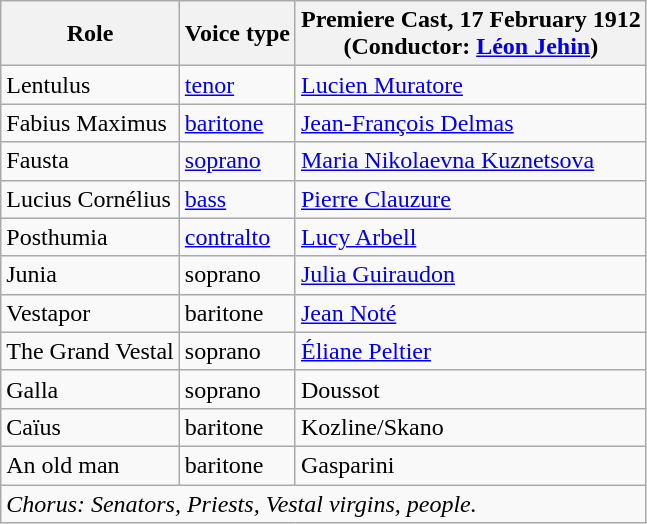<table class="wikitable">
<tr>
<th>Role</th>
<th>Voice type</th>
<th>Premiere Cast, 17 February 1912<br>(Conductor: <a href='#'>Léon Jehin</a>)</th>
</tr>
<tr>
<td>Lentulus</td>
<td><a href='#'>tenor</a></td>
<td><a href='#'>Lucien Muratore</a></td>
</tr>
<tr>
<td>Fabius Maximus</td>
<td><a href='#'>baritone</a></td>
<td><a href='#'>Jean-François Delmas</a></td>
</tr>
<tr>
<td>Fausta</td>
<td><a href='#'>soprano</a></td>
<td><a href='#'>Maria Nikolaevna Kuznetsova</a></td>
</tr>
<tr>
<td>Lucius Cornélius</td>
<td><a href='#'>bass</a></td>
<td><a href='#'>Pierre Clauzure</a></td>
</tr>
<tr>
<td>Posthumia</td>
<td><a href='#'>contralto</a></td>
<td><a href='#'>Lucy Arbell</a></td>
</tr>
<tr>
<td>Junia</td>
<td>soprano</td>
<td><a href='#'>Julia Guiraudon</a></td>
</tr>
<tr>
<td>Vestapor</td>
<td>baritone</td>
<td><a href='#'>Jean Noté</a></td>
</tr>
<tr>
<td>The Grand Vestal</td>
<td>soprano</td>
<td><a href='#'>Éliane Peltier</a></td>
</tr>
<tr>
<td>Galla</td>
<td>soprano</td>
<td>Doussot</td>
</tr>
<tr>
<td>Caïus</td>
<td>baritone</td>
<td>Kozline/Skano</td>
</tr>
<tr>
<td>An old man</td>
<td>baritone</td>
<td>Gasparini</td>
</tr>
<tr>
<td colspan="3"><em>Chorus: Senators, Priests, Vestal virgins, people.</em></td>
</tr>
</table>
